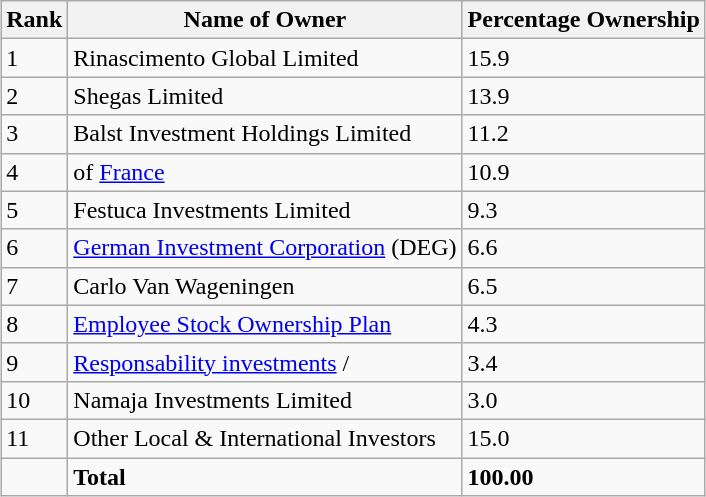<table class="wikitable sortable" style="margin-left:auto;margin-right:auto">
<tr>
<th style="width:2em;">Rank</th>
<th>Name of Owner</th>
<th>Percentage Ownership</th>
</tr>
<tr>
<td>1</td>
<td>Rinascimento Global Limited</td>
<td>15.9</td>
</tr>
<tr>
<td>2</td>
<td>Shegas Limited</td>
<td>13.9</td>
</tr>
<tr>
<td>3</td>
<td>Balst Investment Holdings Limited</td>
<td>11.2</td>
</tr>
<tr>
<td>4</td>
<td> of <a href='#'>France</a></td>
<td>10.9</td>
</tr>
<tr>
<td>5</td>
<td>Festuca Investments Limited</td>
<td>9.3</td>
</tr>
<tr>
<td>6</td>
<td><a href='#'>German Investment Corporation</a> (DEG)</td>
<td>6.6</td>
</tr>
<tr>
<td>7</td>
<td>Carlo Van Wageningen</td>
<td>6.5</td>
</tr>
<tr>
<td>8</td>
<td><a href='#'>Employee Stock Ownership Plan</a></td>
<td>4.3</td>
</tr>
<tr>
<td>9</td>
<td><a href='#'>Responsability investments</a> / </td>
<td>3.4</td>
</tr>
<tr>
<td>10</td>
<td>Namaja Investments Limited</td>
<td>3.0</td>
</tr>
<tr>
<td>11</td>
<td>Other Local & International Investors</td>
<td>15.0</td>
</tr>
<tr>
<td></td>
<td><strong>Total</strong></td>
<td><strong>100.00</strong></td>
</tr>
</table>
